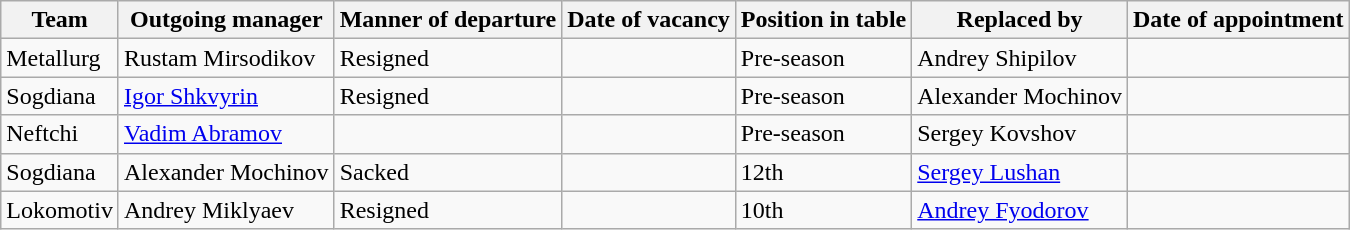<table class="wikitable sortable">
<tr>
<th>Team</th>
<th>Outgoing manager</th>
<th>Manner of departure</th>
<th>Date of vacancy</th>
<th>Position in table</th>
<th>Replaced by</th>
<th>Date of appointment</th>
</tr>
<tr>
<td>Metallurg</td>
<td> Rustam Mirsodikov</td>
<td>Resigned</td>
<td></td>
<td>Pre-season</td>
<td> Andrey Shipilov</td>
<td></td>
</tr>
<tr>
<td>Sogdiana</td>
<td> <a href='#'>Igor Shkvyrin</a></td>
<td>Resigned</td>
<td></td>
<td>Pre-season</td>
<td> Alexander Mochinov</td>
<td></td>
</tr>
<tr>
<td>Neftchi</td>
<td> <a href='#'>Vadim Abramov</a></td>
<td></td>
<td></td>
<td>Pre-season</td>
<td> Sergey Kovshov</td>
<td></td>
</tr>
<tr>
<td>Sogdiana</td>
<td> Alexander Mochinov</td>
<td>Sacked</td>
<td></td>
<td>12th</td>
<td> <a href='#'>Sergey Lushan</a></td>
<td></td>
</tr>
<tr>
<td>Lokomotiv</td>
<td> Andrey Miklyaev</td>
<td>Resigned</td>
<td></td>
<td>10th</td>
<td> <a href='#'>Andrey Fyodorov</a></td>
<td></td>
</tr>
</table>
